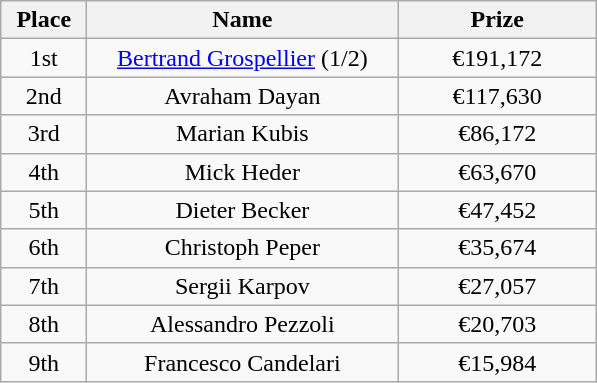<table class="wikitable">
<tr>
<th width="50">Place</th>
<th width="200">Name</th>
<th width="125">Prize</th>
</tr>
<tr>
<td align = "center">1st</td>
<td align = "center"><a href='#'>Bertrand Grospellier</a> (1/2)</td>
<td align = "center">€191,172</td>
</tr>
<tr>
<td align = "center">2nd</td>
<td align = "center">Avraham Dayan</td>
<td align = "center">€117,630</td>
</tr>
<tr>
<td align = "center">3rd</td>
<td align = "center">Marian Kubis</td>
<td align = "center">€86,172</td>
</tr>
<tr>
<td align = "center">4th</td>
<td align = "center">Mick Heder</td>
<td align = "center">€63,670</td>
</tr>
<tr>
<td align = "center">5th</td>
<td align = "center">Dieter Becker</td>
<td align = "center">€47,452</td>
</tr>
<tr>
<td align = "center">6th</td>
<td align = "center">Christoph Peper</td>
<td align = "center">€35,674</td>
</tr>
<tr>
<td align = "center">7th</td>
<td align = "center">Sergii Karpov</td>
<td align = "center">€27,057</td>
</tr>
<tr>
<td align = "center">8th</td>
<td align = "center">Alessandro Pezzoli</td>
<td align = "center">€20,703</td>
</tr>
<tr>
<td align = "center">9th</td>
<td align = "center">Francesco Candelari</td>
<td align = "center">€15,984</td>
</tr>
</table>
